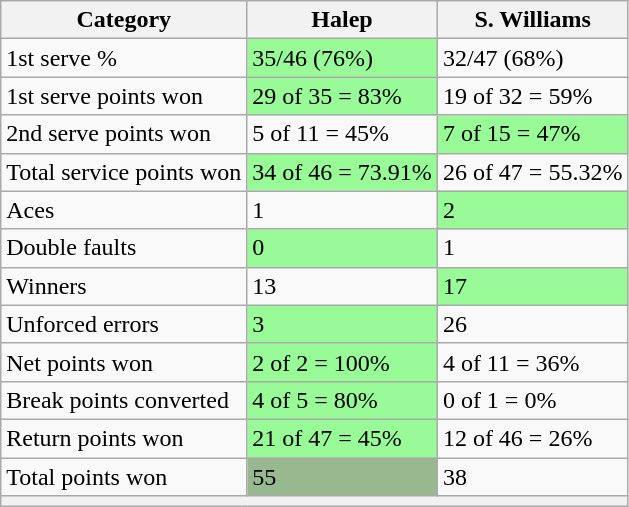<table class="wikitable">
<tr>
<th>Category</th>
<th> Halep</th>
<th> S. Williams</th>
</tr>
<tr>
<td>1st serve %</td>
<td bgcolor=98FB98>35/46 (76%)</td>
<td>32/47 (68%)</td>
</tr>
<tr>
<td>1st serve points won</td>
<td bgcolor=98FB98>29 of 35 = 83%</td>
<td>19 of 32 = 59%</td>
</tr>
<tr>
<td>2nd serve points won</td>
<td>5 of 11 = 45%</td>
<td bgcolor=98FB98>7 of 15 = 47%</td>
</tr>
<tr>
<td>Total service points won</td>
<td bgcolor=98FB98>34 of 46 = 73.91%</td>
<td>26 of 47 = 55.32%</td>
</tr>
<tr>
<td>Aces</td>
<td>1</td>
<td bgcolor=98FB98>2</td>
</tr>
<tr>
<td>Double faults</td>
<td bgcolor=98FB98>0</td>
<td>1</td>
</tr>
<tr>
<td>Winners</td>
<td>13</td>
<td bgcolor=98FB98>17</td>
</tr>
<tr>
<td>Unforced errors</td>
<td bgcolor=98FB98>3</td>
<td>26</td>
</tr>
<tr>
<td>Net points won</td>
<td bgcolor=98FB98>2 of 2 = 100%</td>
<td>4 of 11 = 36%</td>
</tr>
<tr>
<td>Break points converted</td>
<td bgcolor=98FB98>4 of 5 = 80%</td>
<td>0 of 1 = 0%</td>
</tr>
<tr>
<td>Return points won</td>
<td bgcolor=98FB98>21 of 47 = 45%</td>
<td>12 of 46 = 26%</td>
</tr>
<tr>
<td>Total points won</td>
<td bgcolor=98FB989>55</td>
<td>38</td>
</tr>
<tr>
<th colspan=3></th>
</tr>
</table>
